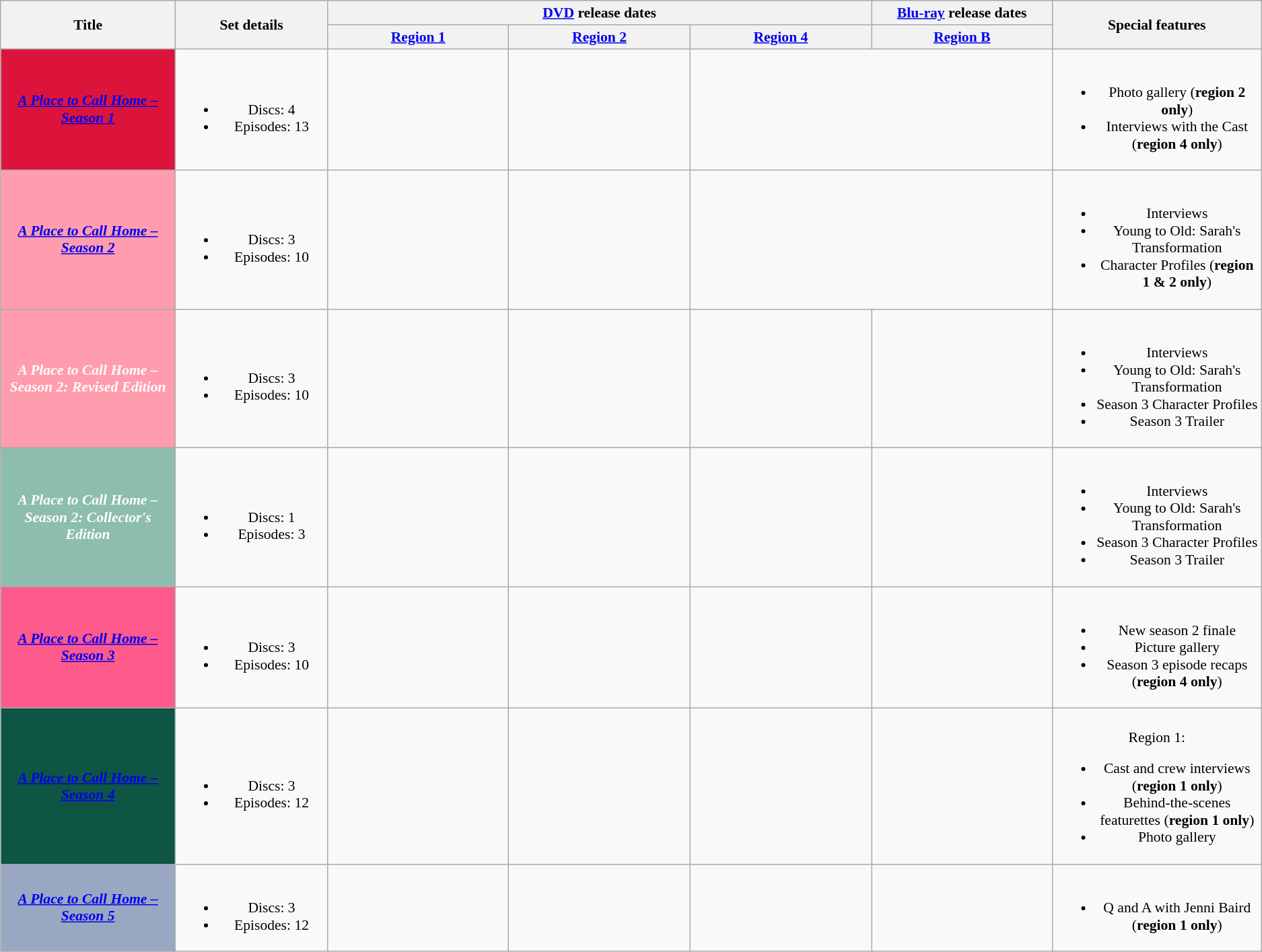<table class="wikitable plainrowheaders" style="font-size:90%; text-align: center">
<tr>
<th scope="col" rowspan="2">Title</th>
<th scope="col" rowspan="2" style="width: 10em;">Set details</th>
<th scope="col" colspan="3"><a href='#'>DVD</a> release dates</th>
<th scope="col" colspan="1"><a href='#'>Blu-ray</a> release dates</th>
<th scope="col" rowspan="2">Special features</th>
</tr>
<tr>
<th scope="col" style="width: 12em; font-size: 100%;"><a href='#'>Region 1</a></th>
<th scope="col" style="width: 12em; font-size: 100%;"><a href='#'>Region 2</a></th>
<th scope="col" style="width: 12em; font-size: 100%;"><a href='#'>Region 4</a></th>
<th scope="col" style="width: 12em; font-size: 100%;"><a href='#'>Region B</a></th>
</tr>
<tr>
<th scope="row" style="background:#dc143c; color:#fff;"><em><a href='#'><span>A Place to Call Home – Season 1</span></a></em></th>
<td><br><ul><li>Discs: 4</li><li>Episodes: 13</li></ul></td>
<td></td>
<td></td>
<td colspan="2"></td>
<td><br><ul><li>Photo gallery (<strong>region 2 only</strong>)</li><li>Interviews with the Cast (<strong>region 4 only</strong>)</li></ul></td>
</tr>
<tr>
<th scope="row" style="background:#FF9DAE; color:#fff;"><em><a href='#'><span>A Place to Call Home – Season 2</span></a></em></th>
<td><br><ul><li>Discs: 3</li><li>Episodes: 10</li></ul></td>
<td></td>
<td></td>
<td colspan="2"></td>
<td><br><ul><li>Interviews</li><li>Young to Old: Sarah's Transformation</li><li>Character Profiles (<strong>region 1 & 2 only</strong>)</li></ul></td>
</tr>
<tr>
<th scope="row" style="background:#FF9DAE; color:#fff;"><em><span>A Place to Call Home – Season 2: Revised Edition</span></em></th>
<td><br><ul><li>Discs: 3</li><li>Episodes: 10</li></ul></td>
<td></td>
<td></td>
<td></td>
<td></td>
<td><br><ul><li>Interviews</li><li>Young to Old: Sarah's Transformation</li><li>Season 3 Character Profiles</li><li>Season 3 Trailer</li></ul></td>
</tr>
<tr>
<th scope="row" style="background:#8DBDAF; color:#fff;"><em><span>A Place to Call Home – Season 2: Collector's Edition</span></em></th>
<td><br><ul><li>Discs: 1</li><li>Episodes: 3</li></ul></td>
<td></td>
<td></td>
<td></td>
<td></td>
<td><br><ul><li>Interviews</li><li>Young to Old: Sarah's Transformation</li><li>Season 3 Character Profiles</li><li>Season 3 Trailer</li></ul></td>
</tr>
<tr>
<th scope="row" style="background:#FF5A8C; color:#fff;"><em><a href='#'><span>A Place to Call Home – Season 3</span></a></em></th>
<td><br><ul><li>Discs: 3</li><li>Episodes: 10</li></ul></td>
<td></td>
<td></td>
<td></td>
<td></td>
<td><br><ul><li>New season 2 finale</li><li>Picture gallery</li><li>Season 3 episode recaps (<strong>region 4 only</strong>)</li></ul></td>
</tr>
<tr>
<th scope="row" style="background:#0E5543; color:#fff;"><em><a href='#'><span>A Place to Call Home – Season 4</span></a></em></th>
<td><br><ul><li>Discs: 3</li><li>Episodes: 12</li></ul></td>
<td></td>
<td></td>
<td></td>
<td></td>
<td><br>Region 1:<ul><li>Cast and crew interviews (<strong>region 1 only</strong>)</li><li>Behind-the-scenes featurettes (<strong>region 1 only</strong>)</li><li>Photo gallery</li></ul></td>
</tr>
<tr>
<th scope="row" style="background:#98A8C2; color:#fff;"><em><a href='#'><span>A Place to Call Home – Season 5</span></a></em></th>
<td><br><ul><li>Discs: 3</li><li>Episodes: 12</li></ul></td>
<td></td>
<td></td>
<td></td>
<td></td>
<td><br><ul><li>Q and A with Jenni Baird (<strong>region 1 only</strong>)</li></ul></td>
</tr>
</table>
